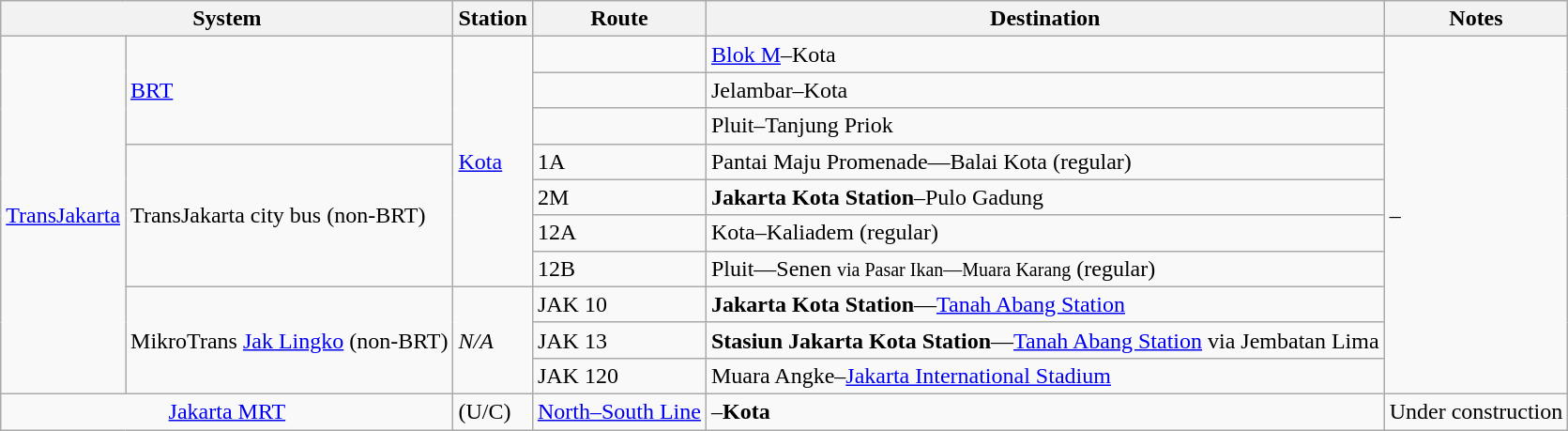<table class="wikitable">
<tr>
<th colspan="2">System</th>
<th>Station</th>
<th>Route</th>
<th>Destination</th>
<th>Notes</th>
</tr>
<tr>
<td rowspan="10"><a href='#'>TransJakarta</a></td>
<td rowspan="3"><a href='#'>BRT</a></td>
<td rowspan="7"><a href='#'>Kota</a></td>
<td></td>
<td><a href='#'>Blok M</a>–Kota</td>
<td rowspan="10">–</td>
</tr>
<tr>
<td></td>
<td>Jelambar–Kota</td>
</tr>
<tr>
<td></td>
<td>Pluit–Tanjung Priok</td>
</tr>
<tr>
<td rowspan="4">TransJakarta city bus (non-BRT)</td>
<td>1A</td>
<td>Pantai Maju Promenade—Balai Kota (regular)</td>
</tr>
<tr>
<td>2M</td>
<td><strong>Jakarta Kota Station</strong>–Pulo Gadung</td>
</tr>
<tr>
<td>12A</td>
<td>Kota–Kaliadem (regular)</td>
</tr>
<tr>
<td>12B</td>
<td>Pluit—Senen <small>via Pasar Ikan—Muara Karang</small> (regular)</td>
</tr>
<tr>
<td rowspan="3">MikroTrans <a href='#'>Jak Lingko</a> (non-BRT)</td>
<td rowspan="3"><em>N/A</em></td>
<td>JAK 10</td>
<td><strong>Jakarta Kota Station</strong>—<a href='#'>Tanah Abang Station</a></td>
</tr>
<tr>
<td>JAK 13</td>
<td><strong>Stasiun Jakarta Kota Station</strong>—<a href='#'>Tanah Abang Station</a> via Jembatan Lima</td>
</tr>
<tr>
<td>JAK 120</td>
<td>Muara Angke–<a href='#'>Jakarta International Stadium</a></td>
</tr>
<tr>
<td colspan="2" align="center"><a href='#'>Jakarta MRT</a></td>
<td><em></em> (U/C)</td>
<td> <a href='#'>North–South Line</a></td>
<td>–<strong>Kota</strong></td>
<td>Under construction</td>
</tr>
</table>
